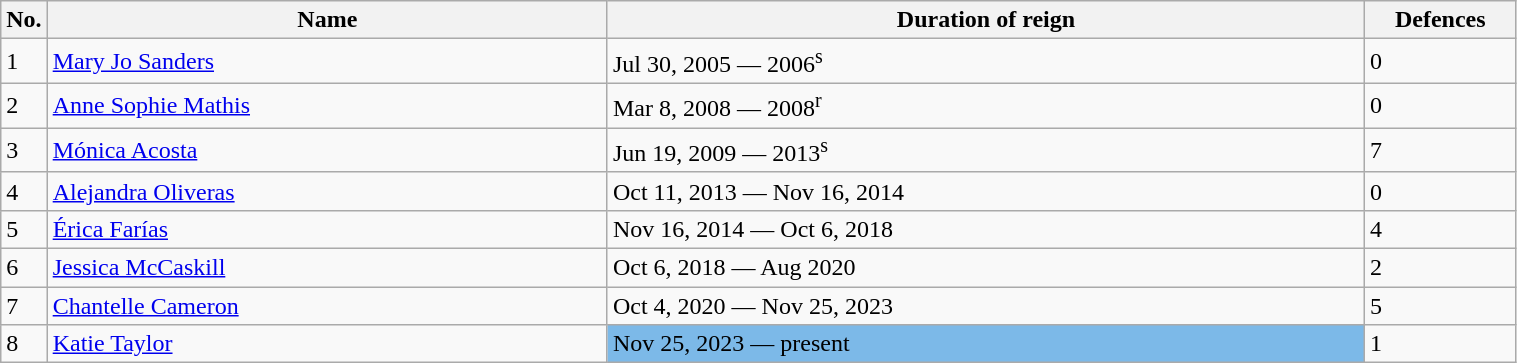<table class="wikitable" width=80%>
<tr>
<th width=3%>No.</th>
<th width=37%>Name</th>
<th width=50%>Duration of reign</th>
<th width=10%>Defences</th>
</tr>
<tr>
<td>1</td>
<td align=left> <a href='#'>Mary Jo Sanders</a></td>
<td>Jul 30, 2005 — 2006<sup>s</sup></td>
<td>0</td>
</tr>
<tr>
<td>2</td>
<td align=left> <a href='#'>Anne Sophie Mathis</a></td>
<td>Mar 8, 2008 — 2008<sup>r</sup></td>
<td>0</td>
</tr>
<tr>
<td>3</td>
<td align=left> <a href='#'>Mónica Acosta</a></td>
<td>Jun 19, 2009 — 2013<sup>s</sup></td>
<td>7</td>
</tr>
<tr>
<td>4</td>
<td align=left> <a href='#'>Alejandra Oliveras</a></td>
<td>Oct 11, 2013 — Nov 16, 2014</td>
<td>0</td>
</tr>
<tr>
<td>5</td>
<td align=left> <a href='#'>Érica Farías</a></td>
<td>Nov 16, 2014 — Oct 6, 2018</td>
<td>4</td>
</tr>
<tr>
<td>6</td>
<td align=left> <a href='#'>Jessica McCaskill</a></td>
<td>Oct 6, 2018 — Aug 2020</td>
<td>2</td>
</tr>
<tr>
<td>7</td>
<td align=left> <a href='#'>Chantelle Cameron</a></td>
<td>Oct 4, 2020 — Nov 25, 2023</td>
<td>5</td>
</tr>
<tr>
<td>8</td>
<td align=left> <a href='#'>Katie Taylor</a></td>
<td style="background:#7CB9E8;" width=5px>Nov 25, 2023 — present</td>
<td>1</td>
</tr>
</table>
